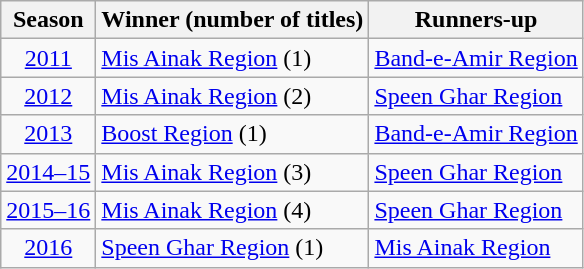<table class="wikitable sortable">
<tr>
<th>Season</th>
<th>Winner (number of titles)</th>
<th>Runners-up</th>
</tr>
<tr>
<td align=center><a href='#'>2011</a></td>
<td><a href='#'>Mis Ainak Region</a>  (1)</td>
<td><a href='#'>Band-e-Amir Region</a></td>
</tr>
<tr>
<td align=center><a href='#'>2012</a></td>
<td><a href='#'>Mis Ainak Region</a>  (2)</td>
<td><a href='#'>Speen Ghar Region</a></td>
</tr>
<tr>
<td align=center><a href='#'>2013</a></td>
<td><a href='#'>Boost Region</a> (1)</td>
<td><a href='#'>Band-e-Amir Region</a></td>
</tr>
<tr>
<td align=center><a href='#'>2014–15</a></td>
<td><a href='#'>Mis Ainak Region</a>  (3)</td>
<td><a href='#'>Speen Ghar Region</a></td>
</tr>
<tr>
<td align=center><a href='#'>2015–16</a></td>
<td><a href='#'>Mis Ainak Region</a>  (4)</td>
<td><a href='#'>Speen Ghar Region</a></td>
</tr>
<tr>
<td align=center><a href='#'>2016</a></td>
<td><a href='#'>Speen Ghar Region</a>  (1)</td>
<td><a href='#'>Mis Ainak Region</a></td>
</tr>
</table>
